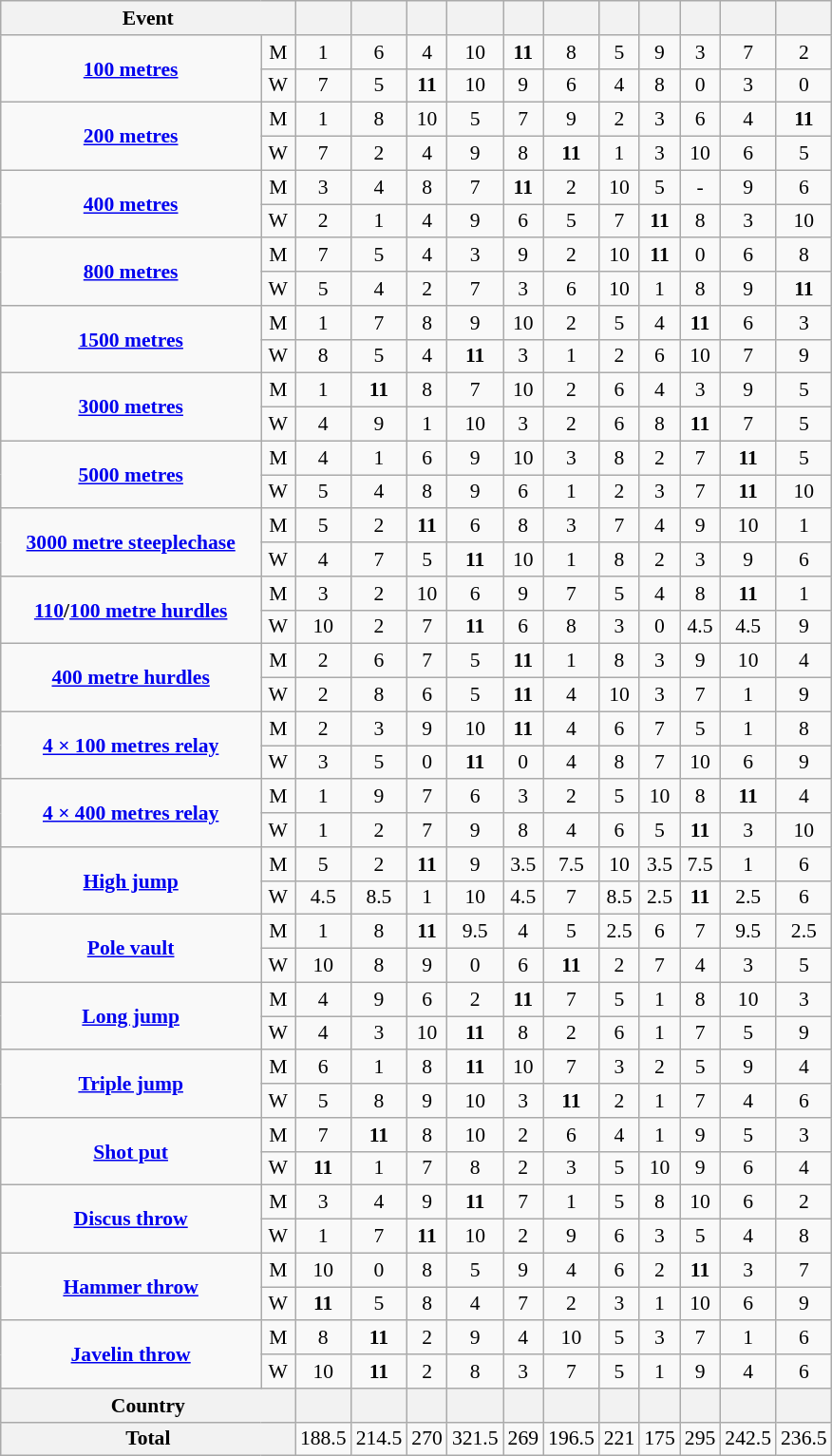<table class="wikitable" style="background-color: #f9f9f9; font-size: 90%; text-align: center">
<tr>
<th width=200 colspan=2>Event</th>
<th></th>
<th></th>
<th></th>
<th></th>
<th></th>
<th></th>
<th></th>
<th></th>
<th></th>
<th></th>
<th></th>
</tr>
<tr>
<td rowspan=2><strong><a href='#'>100 metres</a></strong></td>
<td>M</td>
<td>1</td>
<td>6</td>
<td>4</td>
<td>10</td>
<td><strong>11</strong></td>
<td>8</td>
<td>5</td>
<td>9</td>
<td>3</td>
<td>7</td>
<td>2</td>
</tr>
<tr>
<td>W</td>
<td>7</td>
<td>5</td>
<td><strong>11</strong></td>
<td>10</td>
<td>9</td>
<td>6</td>
<td>4</td>
<td>8</td>
<td>0</td>
<td>3</td>
<td>0</td>
</tr>
<tr>
<td rowspan=2><strong><a href='#'>200 metres</a></strong></td>
<td>M</td>
<td>1</td>
<td>8</td>
<td>10</td>
<td>5</td>
<td>7</td>
<td>9</td>
<td>2</td>
<td>3</td>
<td>6</td>
<td>4</td>
<td><strong>11</strong></td>
</tr>
<tr>
<td>W</td>
<td>7</td>
<td>2</td>
<td>4</td>
<td>9</td>
<td>8</td>
<td><strong>11</strong></td>
<td>1</td>
<td>3</td>
<td>10</td>
<td>6</td>
<td>5</td>
</tr>
<tr>
<td rowspan=2><strong><a href='#'>400 metres</a></strong></td>
<td>M</td>
<td>3</td>
<td>4</td>
<td>8</td>
<td>7</td>
<td><strong>11</strong></td>
<td>2</td>
<td>10</td>
<td>5</td>
<td>-</td>
<td>9</td>
<td>6</td>
</tr>
<tr>
<td>W</td>
<td>2</td>
<td>1</td>
<td>4</td>
<td>9</td>
<td>6</td>
<td>5</td>
<td>7</td>
<td><strong>11</strong></td>
<td>8</td>
<td>3</td>
<td>10</td>
</tr>
<tr>
<td rowspan=2><strong><a href='#'>800 metres</a></strong></td>
<td>M</td>
<td>7</td>
<td>5</td>
<td>4</td>
<td>3</td>
<td>9</td>
<td>2</td>
<td>10</td>
<td><strong>11</strong></td>
<td>0</td>
<td>6</td>
<td>8</td>
</tr>
<tr>
<td>W</td>
<td>5</td>
<td>4</td>
<td>2</td>
<td>7</td>
<td>3</td>
<td>6</td>
<td>10</td>
<td>1</td>
<td>8</td>
<td>9</td>
<td><strong>11</strong></td>
</tr>
<tr>
<td rowspan=2><strong><a href='#'>1500 metres</a></strong></td>
<td>M</td>
<td>1</td>
<td>7</td>
<td>8</td>
<td>9</td>
<td>10</td>
<td>2</td>
<td>5</td>
<td>4</td>
<td><strong>11</strong></td>
<td>6</td>
<td>3</td>
</tr>
<tr>
<td>W</td>
<td>8</td>
<td>5</td>
<td>4</td>
<td><strong>11</strong></td>
<td>3</td>
<td>1</td>
<td>2</td>
<td>6</td>
<td>10</td>
<td>7</td>
<td>9</td>
</tr>
<tr>
<td rowspan=2><strong><a href='#'>3000 metres</a></strong></td>
<td>M</td>
<td>1</td>
<td><strong>11</strong></td>
<td>8</td>
<td>7</td>
<td>10</td>
<td>2</td>
<td>6</td>
<td>4</td>
<td>3</td>
<td>9</td>
<td>5</td>
</tr>
<tr>
<td>W</td>
<td>4</td>
<td>9</td>
<td>1</td>
<td>10</td>
<td>3</td>
<td>2</td>
<td>6</td>
<td>8</td>
<td><strong>11</strong></td>
<td>7</td>
<td>5</td>
</tr>
<tr>
<td rowspan=2><strong><a href='#'>5000 metres</a></strong></td>
<td>M</td>
<td>4</td>
<td>1</td>
<td>6</td>
<td>9</td>
<td>10</td>
<td>3</td>
<td>8</td>
<td>2</td>
<td>7</td>
<td><strong>11</strong></td>
<td>5</td>
</tr>
<tr>
<td>W</td>
<td>5</td>
<td>4</td>
<td>8</td>
<td>9</td>
<td>6</td>
<td>1</td>
<td>2</td>
<td>3</td>
<td>7</td>
<td><strong>11</strong></td>
<td>10</td>
</tr>
<tr>
<td rowspan=2><strong><a href='#'>3000 metre steeplechase</a></strong></td>
<td>M</td>
<td>5</td>
<td>2</td>
<td><strong>11</strong></td>
<td>6</td>
<td>8</td>
<td>3</td>
<td>7</td>
<td>4</td>
<td>9</td>
<td>10</td>
<td>1</td>
</tr>
<tr>
<td>W</td>
<td>4</td>
<td>7</td>
<td>5</td>
<td><strong>11</strong></td>
<td>10</td>
<td>1</td>
<td>8</td>
<td>2</td>
<td>3</td>
<td>9</td>
<td>6</td>
</tr>
<tr>
<td rowspan=2><strong><a href='#'>110</a>/<a href='#'>100 metre hurdles</a></strong></td>
<td>M</td>
<td>3</td>
<td>2</td>
<td>10</td>
<td>6</td>
<td>9</td>
<td>7</td>
<td>5</td>
<td>4</td>
<td>8</td>
<td><strong>11</strong></td>
<td>1</td>
</tr>
<tr>
<td>W</td>
<td>10</td>
<td>2</td>
<td>7</td>
<td><strong>11</strong></td>
<td>6</td>
<td>8</td>
<td>3</td>
<td>0</td>
<td>4.5</td>
<td>4.5</td>
<td>9</td>
</tr>
<tr>
<td rowspan=2><strong><a href='#'>400 metre hurdles</a></strong></td>
<td>M</td>
<td>2</td>
<td>6</td>
<td>7</td>
<td>5</td>
<td><strong>11</strong></td>
<td>1</td>
<td>8</td>
<td>3</td>
<td>9</td>
<td>10</td>
<td>4</td>
</tr>
<tr>
<td>W</td>
<td>2</td>
<td>8</td>
<td>6</td>
<td>5</td>
<td><strong>11</strong></td>
<td>4</td>
<td>10</td>
<td>3</td>
<td>7</td>
<td>1</td>
<td>9</td>
</tr>
<tr>
<td rowspan=2><strong><a href='#'>4 × 100 metres relay</a></strong></td>
<td>M</td>
<td>2</td>
<td>3</td>
<td>9</td>
<td>10</td>
<td><strong>11</strong></td>
<td>4</td>
<td>6</td>
<td>7</td>
<td>5</td>
<td>1</td>
<td>8</td>
</tr>
<tr>
<td>W</td>
<td>3</td>
<td>5</td>
<td>0</td>
<td><strong>11</strong></td>
<td>0</td>
<td>4</td>
<td>8</td>
<td>7</td>
<td>10</td>
<td>6</td>
<td>9</td>
</tr>
<tr>
<td rowspan=2><strong><a href='#'>4 × 400 metres relay</a></strong></td>
<td>M</td>
<td>1</td>
<td>9</td>
<td>7</td>
<td>6</td>
<td>3</td>
<td>2</td>
<td>5</td>
<td>10</td>
<td>8</td>
<td><strong>11</strong></td>
<td>4</td>
</tr>
<tr>
<td>W</td>
<td>1</td>
<td>2</td>
<td>7</td>
<td>9</td>
<td>8</td>
<td>4</td>
<td>6</td>
<td>5</td>
<td><strong>11</strong></td>
<td>3</td>
<td>10</td>
</tr>
<tr>
<td rowspan=2><strong><a href='#'>High jump</a></strong></td>
<td>M</td>
<td>5</td>
<td>2</td>
<td><strong>11</strong></td>
<td>9</td>
<td>3.5</td>
<td>7.5</td>
<td>10</td>
<td>3.5</td>
<td>7.5</td>
<td>1</td>
<td>6</td>
</tr>
<tr>
<td>W</td>
<td>4.5</td>
<td>8.5</td>
<td>1</td>
<td>10</td>
<td>4.5</td>
<td>7</td>
<td>8.5</td>
<td>2.5</td>
<td><strong>11</strong></td>
<td>2.5</td>
<td>6</td>
</tr>
<tr>
<td rowspan=2><strong><a href='#'>Pole vault</a></strong></td>
<td>M</td>
<td>1</td>
<td>8</td>
<td><strong>11</strong></td>
<td>9.5</td>
<td>4</td>
<td>5</td>
<td>2.5</td>
<td>6</td>
<td>7</td>
<td>9.5</td>
<td>2.5</td>
</tr>
<tr>
<td>W</td>
<td>10</td>
<td>8</td>
<td>9</td>
<td>0</td>
<td>6</td>
<td><strong>11</strong></td>
<td>2</td>
<td>7</td>
<td>4</td>
<td>3</td>
<td>5</td>
</tr>
<tr>
<td rowspan=2><strong><a href='#'>Long jump</a></strong></td>
<td>M</td>
<td>4</td>
<td>9</td>
<td>6</td>
<td>2</td>
<td><strong>11</strong></td>
<td>7</td>
<td>5</td>
<td>1</td>
<td>8</td>
<td>10</td>
<td>3</td>
</tr>
<tr>
<td>W</td>
<td>4</td>
<td>3</td>
<td>10</td>
<td><strong>11</strong></td>
<td>8</td>
<td>2</td>
<td>6</td>
<td>1</td>
<td>7</td>
<td>5</td>
<td>9</td>
</tr>
<tr>
<td rowspan=2><strong><a href='#'>Triple jump</a></strong></td>
<td>M</td>
<td>6</td>
<td>1</td>
<td>8</td>
<td><strong>11</strong></td>
<td>10</td>
<td>7</td>
<td>3</td>
<td>2</td>
<td>5</td>
<td>9</td>
<td>4</td>
</tr>
<tr>
<td>W</td>
<td>5</td>
<td>8</td>
<td>9</td>
<td>10</td>
<td>3</td>
<td><strong>11</strong></td>
<td>2</td>
<td>1</td>
<td>7</td>
<td>4</td>
<td>6</td>
</tr>
<tr>
<td rowspan=2><strong><a href='#'>Shot put</a></strong></td>
<td>M</td>
<td>7</td>
<td><strong>11</strong></td>
<td>8</td>
<td>10</td>
<td>2</td>
<td>6</td>
<td>4</td>
<td>1</td>
<td>9</td>
<td>5</td>
<td>3</td>
</tr>
<tr>
<td>W</td>
<td><strong>11</strong></td>
<td>1</td>
<td>7</td>
<td>8</td>
<td>2</td>
<td>3</td>
<td>5</td>
<td>10</td>
<td>9</td>
<td>6</td>
<td>4</td>
</tr>
<tr>
<td rowspan=2><strong><a href='#'>Discus throw</a></strong></td>
<td>M</td>
<td>3</td>
<td>4</td>
<td>9</td>
<td><strong>11</strong></td>
<td>7</td>
<td>1</td>
<td>5</td>
<td>8</td>
<td>10</td>
<td>6</td>
<td>2</td>
</tr>
<tr>
<td>W</td>
<td>1</td>
<td>7</td>
<td><strong>11</strong></td>
<td>10</td>
<td>2</td>
<td>9</td>
<td>6</td>
<td>3</td>
<td>5</td>
<td>4</td>
<td>8</td>
</tr>
<tr>
<td rowspan=2><strong><a href='#'>Hammer throw</a></strong></td>
<td>M</td>
<td>10</td>
<td>0</td>
<td>8</td>
<td>5</td>
<td>9</td>
<td>4</td>
<td>6</td>
<td>2</td>
<td><strong>11</strong></td>
<td>3</td>
<td>7</td>
</tr>
<tr>
<td>W</td>
<td><strong>11</strong></td>
<td>5</td>
<td>8</td>
<td>4</td>
<td>7</td>
<td>2</td>
<td>3</td>
<td>1</td>
<td>10</td>
<td>6</td>
<td>9</td>
</tr>
<tr>
<td rowspan=2><strong><a href='#'>Javelin throw</a></strong></td>
<td>M</td>
<td>8</td>
<td><strong>11</strong></td>
<td>2</td>
<td>9</td>
<td>4</td>
<td>10</td>
<td>5</td>
<td>3</td>
<td>7</td>
<td>1</td>
<td>6</td>
</tr>
<tr>
<td>W</td>
<td>10</td>
<td><strong>11</strong></td>
<td>2</td>
<td>8</td>
<td>3</td>
<td>7</td>
<td>5</td>
<td>1</td>
<td>9</td>
<td>4</td>
<td>6</td>
</tr>
<tr>
<th colspan=2>Country</th>
<th></th>
<th></th>
<th></th>
<th></th>
<th></th>
<th></th>
<th></th>
<th></th>
<th></th>
<th></th>
<th></th>
</tr>
<tr>
<th colspan=2>Total</th>
<td>188.5</td>
<td>214.5</td>
<td>270</td>
<td>321.5</td>
<td>269</td>
<td>196.5</td>
<td>221</td>
<td>175</td>
<td>295</td>
<td>242.5</td>
<td>236.5</td>
</tr>
</table>
